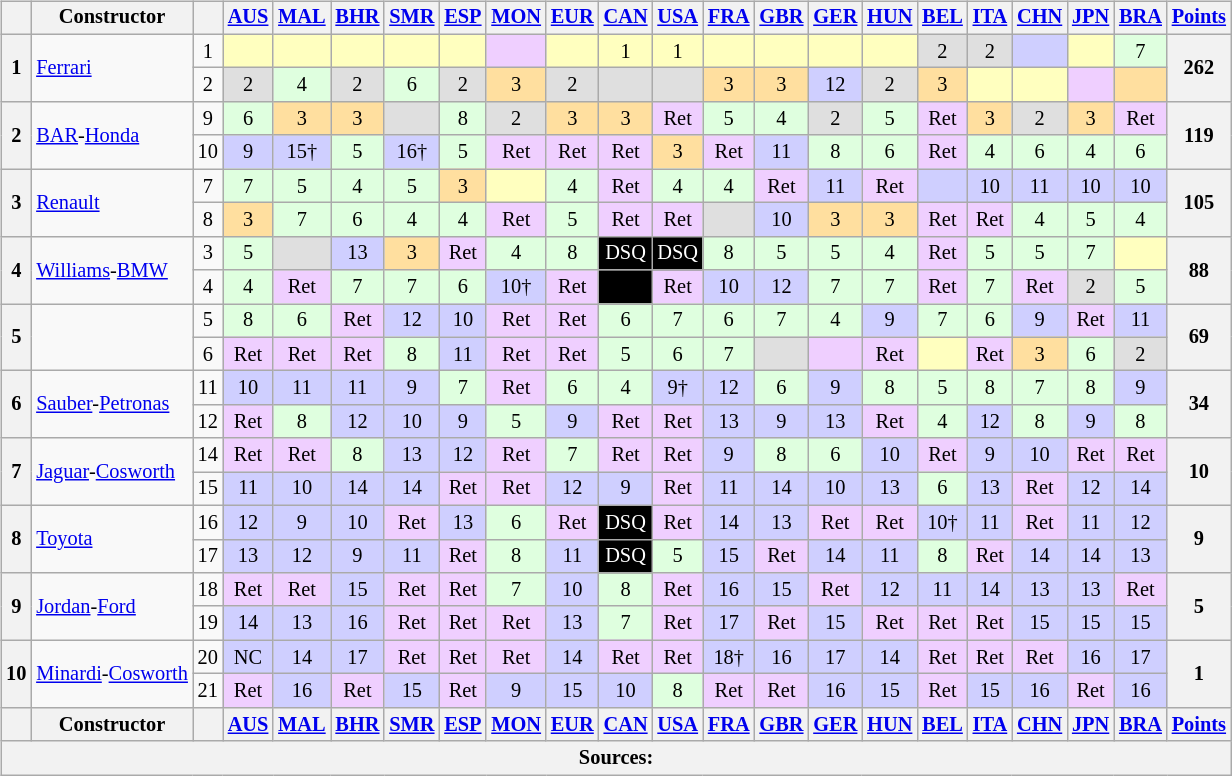<table>
<tr valign="top">
<td><br><table class="wikitable" style="font-size: 85%; text-align:center;">
<tr valign="top">
<th valign="middle"></th>
<th valign="middle">Constructor</th>
<th valign="middle"></th>
<th><a href='#'>AUS</a><br></th>
<th><a href='#'>MAL</a><br></th>
<th><a href='#'>BHR</a><br></th>
<th><a href='#'>SMR</a><br></th>
<th><a href='#'>ESP</a><br></th>
<th><a href='#'>MON</a><br></th>
<th><a href='#'>EUR</a><br></th>
<th><a href='#'>CAN</a><br></th>
<th><a href='#'>USA</a><br></th>
<th><a href='#'>FRA</a><br></th>
<th><a href='#'>GBR</a><br></th>
<th><a href='#'>GER</a><br></th>
<th><a href='#'>HUN</a><br></th>
<th><a href='#'>BEL</a><br></th>
<th><a href='#'>ITA</a><br></th>
<th><a href='#'>CHN</a><br></th>
<th><a href='#'>JPN</a><br></th>
<th><a href='#'>BRA</a><br></th>
<th valign="middle"><a href='#'>Points</a></th>
</tr>
<tr>
<th rowspan="2">1</th>
<td rowspan=2 align="left"> <a href='#'>Ferrari</a></td>
<td valign="middle">1</td>
<td style="background:#ffffbf;"></td>
<td style="background:#ffffbf;"></td>
<td style="background:#ffffbf;"></td>
<td style="background:#ffffbf;"></td>
<td style="background:#ffffbf;"></td>
<td style="background:#efcfff;"></td>
<td style="background:#ffffbf;"></td>
<td style="background:#ffffbf;">1</td>
<td style="background:#ffffbf;">1</td>
<td style="background:#ffffbf;"></td>
<td style="background:#ffffbf;"></td>
<td style="background:#ffffbf;"></td>
<td style="background:#ffffbf;"></td>
<td style="background:#dfdfdf;">2</td>
<td style="background:#dfdfdf;">2</td>
<td style="background:#cfcfff;"></td>
<td style="background:#ffffbf;"></td>
<td style="background:#dfffdf;">7</td>
<th rowspan="2">262</th>
</tr>
<tr>
<td valign="middle">2</td>
<td style="background:#dfdfdf;">2</td>
<td style="background:#dfffdf;">4</td>
<td style="background:#dfdfdf;">2</td>
<td style="background:#dfffdf;">6</td>
<td style="background:#dfdfdf;">2</td>
<td style="background:#ffdf9f;">3</td>
<td style="background:#dfdfdf;">2</td>
<td style="background:#dfdfdf;"></td>
<td style="background:#dfdfdf;"></td>
<td style="background:#ffdf9f;">3</td>
<td style="background:#ffdf9f;">3</td>
<td style="background:#cfcfff;">12</td>
<td style="background:#dfdfdf;">2</td>
<td style="background:#ffdf9f;">3</td>
<td style="background:#ffffbf;"></td>
<td style="background:#ffffbf;"></td>
<td style="background:#efcfff;"></td>
<td style="background:#ffdf9f;"></td>
</tr>
<tr>
<th rowspan=2>2</th>
<td rowspan=2 align="left"> <a href='#'>BAR</a>-<a href='#'>Honda</a></td>
<td valign="middle">9</td>
<td style="background:#dfffdf;">6</td>
<td style="background:#ffdf9f;">3</td>
<td style="background:#ffdf9f;">3</td>
<td style="background:#dfdfdf;"></td>
<td style="background:#dfffdf;">8</td>
<td style="background:#dfdfdf;">2</td>
<td style="background:#ffdf9f;">3</td>
<td style="background:#ffdf9f;">3</td>
<td style="background:#efcfff;">Ret</td>
<td style="background:#dfffdf;">5</td>
<td style="background:#dfffdf;">4</td>
<td style="background:#dfdfdf;">2</td>
<td style="background:#dfffdf;">5</td>
<td style="background:#efcfff;">Ret</td>
<td style="background:#ffdf9f;">3</td>
<td style="background:#dfdfdf;">2</td>
<td style="background:#ffdf9f;">3</td>
<td style="background:#efcfff;">Ret</td>
<th rowspan="2">119</th>
</tr>
<tr>
<td valign="middle">10</td>
<td style="background:#cfcfff;">9</td>
<td style="background:#cfcfff;">15†</td>
<td style="background:#dfffdf;">5</td>
<td style="background:#cfcfff;">16†</td>
<td style="background:#dfffdf;">5</td>
<td style="background:#efcfff;">Ret</td>
<td style="background:#efcfff;">Ret</td>
<td style="background:#efcfff;">Ret</td>
<td style="background:#ffdf9f;">3</td>
<td style="background:#efcfff;">Ret</td>
<td style="background:#cfcfff;">11</td>
<td style="background:#dfffdf;">8</td>
<td style="background:#dfffdf;">6</td>
<td style="background:#efcfff;">Ret</td>
<td style="background:#dfffdf;">4</td>
<td style="background:#dfffdf;">6</td>
<td style="background:#dfffdf;">4</td>
<td style="background:#dfffdf;">6</td>
</tr>
<tr>
<th rowspan=2>3</th>
<td rowspan=2 align="left"> <a href='#'>Renault</a></td>
<td valign="middle">7</td>
<td style="background:#dfffdf;">7</td>
<td style="background:#dfffdf;">5</td>
<td style="background:#dfffdf;">4</td>
<td style="background:#dfffdf;">5</td>
<td style="background:#ffdf9f;">3</td>
<td style="background:#ffffbf;"></td>
<td style="background:#dfffdf;">4</td>
<td style="background:#efcfff;">Ret</td>
<td style="background:#dfffdf;">4</td>
<td style="background:#dfffdf;">4</td>
<td style="background:#efcfff;">Ret</td>
<td style="background:#cfcfff;">11</td>
<td style="background:#efcfff;">Ret</td>
<td style="background:#cfcfff;"></td>
<td style="background:#cfcfff;">10</td>
<td style="background:#cfcfff;">11</td>
<td style="background:#cfcfff;">10</td>
<td style="background:#cfcfff;">10</td>
<th rowspan="2">105</th>
</tr>
<tr>
<td valign="middle">8</td>
<td style="background:#ffdf9f;">3</td>
<td style="background:#dfffdf;">7</td>
<td style="background:#dfffdf;">6</td>
<td style="background:#dfffdf;">4</td>
<td style="background:#dfffdf;">4</td>
<td style="background:#efcfff;">Ret</td>
<td style="background:#dfffdf;">5</td>
<td style="background:#efcfff;">Ret</td>
<td style="background:#efcfff;">Ret</td>
<td style="background:#dfdfdf;"></td>
<td style="background:#cfcfff;">10</td>
<td style="background:#ffdf9f;">3</td>
<td style="background:#ffdf9f;">3</td>
<td style="background:#efcfff;">Ret</td>
<td style="background:#efcfff;">Ret</td>
<td style="background:#dfffdf;">4</td>
<td style="background:#dfffdf;">5</td>
<td style="background:#dfffdf;">4</td>
</tr>
<tr>
<th rowspan=2>4</th>
<td rowspan=2 align="left"> <a href='#'>Williams</a>-<a href='#'>BMW</a></td>
<td valign="middle">3</td>
<td style="background:#dfffdf;">5</td>
<td style="background:#dfdfdf;"></td>
<td style="background:#cfcfff;">13</td>
<td style="background:#ffdf9f;">3</td>
<td style="background:#efcfff;">Ret</td>
<td style="background:#dfffdf;">4</td>
<td style="background:#dfffdf;">8</td>
<td style="background:#000000; color:white">DSQ</td>
<td style="background:#000000; color:white">DSQ</td>
<td style="background:#dfffdf;">8</td>
<td style="background:#dfffdf;">5</td>
<td style="background:#dfffdf;">5</td>
<td style="background:#dfffdf;">4</td>
<td style="background:#efcfff;">Ret</td>
<td style="background:#dfffdf;">5</td>
<td style="background:#dfffdf;">5</td>
<td style="background:#dfffdf;">7</td>
<td style="background:#ffffbf;"></td>
<th rowspan="2">88</th>
</tr>
<tr>
<td valign="middle">4</td>
<td style="background:#dfffdf;">4</td>
<td style="background:#efcfff;">Ret</td>
<td style="background:#dfffdf;">7</td>
<td style="background:#dfffdf;">7</td>
<td style="background:#dfffdf;">6</td>
<td style="background:#cfcfff;">10†</td>
<td style="background:#efcfff;">Ret</td>
<td style="background:#000000; color:white"></td>
<td style="background:#efcfff;">Ret</td>
<td style="background:#cfcfff;">10</td>
<td style="background:#cfcfff;">12</td>
<td style="background:#dfffdf;">7</td>
<td style="background:#dfffdf;">7</td>
<td style="background:#efcfff;">Ret</td>
<td style="background:#dfffdf;">7</td>
<td style="background:#efcfff;">Ret</td>
<td style="background:#dfdfdf;">2</td>
<td style="background:#dfffdf;">5</td>
</tr>
<tr>
<th rowspan=2>5</th>
<td rowspan=2 align="left"></td>
<td valign="middle">5</td>
<td style="background:#dfffdf;">8</td>
<td style="background:#dfffdf;">6</td>
<td style="background:#efcfff;">Ret</td>
<td style="background:#cfcfff;">12</td>
<td style="background:#cfcfff;">10</td>
<td style="background:#efcfff;">Ret</td>
<td style="background:#efcfff;">Ret</td>
<td style="background:#dfffdf;">6</td>
<td style="background:#dfffdf;">7</td>
<td style="background:#dfffdf;">6</td>
<td style="background:#dfffdf;">7</td>
<td style="background:#dfffdf;">4</td>
<td style="background:#cfcfff;">9</td>
<td style="background:#dfffdf;">7</td>
<td style="background:#dfffdf;">6</td>
<td style="background:#cfcfff;">9</td>
<td style="background:#efcfff;">Ret</td>
<td style="background:#cfcfff;">11</td>
<th rowspan="2">69</th>
</tr>
<tr>
<td valign="middle">6</td>
<td style="background:#efcfff;">Ret</td>
<td style="background:#efcfff;">Ret</td>
<td style="background:#efcfff;">Ret</td>
<td style="background:#dfffdf;">8</td>
<td style="background:#cfcfff;">11</td>
<td style="background:#efcfff;">Ret</td>
<td style="background:#efcfff;">Ret</td>
<td style="background:#dfffdf;">5</td>
<td style="background:#dfffdf;">6</td>
<td style="background:#dfffdf;">7</td>
<td style="background:#dfdfdf;"></td>
<td style="background:#efcfff;"></td>
<td style="background:#efcfff;">Ret</td>
<td style="background:#ffffbf;"></td>
<td style="background:#efcfff;">Ret</td>
<td style="background:#ffdf9f;">3</td>
<td style="background:#dfffdf;">6</td>
<td style="background:#dfdfdf;">2</td>
</tr>
<tr>
<th rowspan=2>6</th>
<td rowspan=2 align="left"> <a href='#'>Sauber</a>-<a href='#'>Petronas</a></td>
<td valign="middle">11</td>
<td style="background:#cfcfff;">10</td>
<td style="background:#cfcfff;">11</td>
<td style="background:#cfcfff;">11</td>
<td style="background:#cfcfff;">9</td>
<td style="background:#dfffdf;">7</td>
<td style="background:#efcfff;">Ret</td>
<td style="background:#dfffdf;">6</td>
<td style="background:#dfffdf;">4</td>
<td style="background:#cfcfff;">9†</td>
<td style="background:#cfcfff;">12</td>
<td style="background:#dfffdf;">6</td>
<td style="background:#cfcfff;">9</td>
<td style="background:#dfffdf;">8</td>
<td style="background:#dfffdf;">5</td>
<td style="background:#dfffdf;">8</td>
<td style="background:#dfffdf;">7</td>
<td style="background:#dfffdf;">8</td>
<td style="background:#cfcfff;">9</td>
<th rowspan="2">34</th>
</tr>
<tr>
<td valign="middle">12</td>
<td style="background:#efcfff;">Ret</td>
<td style="background:#dfffdf;">8</td>
<td style="background:#cfcfff;">12</td>
<td style="background:#cfcfff;">10</td>
<td style="background:#cfcfff;">9</td>
<td style="background:#dfffdf;">5</td>
<td style="background:#cfcfff;">9</td>
<td style="background:#efcfff;">Ret</td>
<td style="background:#efcfff;">Ret</td>
<td style="background:#cfcfff;">13</td>
<td style="background:#cfcfff;">9</td>
<td style="background:#cfcfff;">13</td>
<td style="background:#efcfff;">Ret</td>
<td style="background:#dfffdf;">4</td>
<td style="background:#cfcfff;">12</td>
<td style="background:#dfffdf;">8</td>
<td style="background:#cfcfff;">9</td>
<td style="background:#dfffdf;">8</td>
</tr>
<tr>
<th rowspan=2>7</th>
<td rowspan=2 align="left"> <a href='#'>Jaguar</a>-<a href='#'>Cosworth</a></td>
<td valign="middle">14</td>
<td style="background:#efcfff;">Ret</td>
<td style="background:#efcfff;">Ret</td>
<td style="background:#dfffdf;">8</td>
<td style="background:#cfcfff;">13</td>
<td style="background:#cfcfff;">12</td>
<td style="background:#efcfff;">Ret</td>
<td style="background:#dfffdf;">7</td>
<td style="background:#efcfff;">Ret</td>
<td style="background:#efcfff;">Ret</td>
<td style="background:#cfcfff;">9</td>
<td style="background:#dfffdf;">8</td>
<td style="background:#dfffdf;">6</td>
<td style="background:#cfcfff;">10</td>
<td style="background:#efcfff;">Ret</td>
<td style="background:#cfcfff;">9</td>
<td style="background:#cfcfff;">10</td>
<td style="background:#efcfff;">Ret</td>
<td style="background:#efcfff;">Ret</td>
<th rowspan="2">10</th>
</tr>
<tr>
<td valign="middle">15</td>
<td style="background:#cfcfff;">11</td>
<td style="background:#cfcfff;">10</td>
<td style="background:#cfcfff;">14</td>
<td style="background:#cfcfff;">14</td>
<td style="background:#efcfff;">Ret</td>
<td style="background:#efcfff;">Ret</td>
<td style="background:#cfcfff;">12</td>
<td style="background:#cfcfff;">9</td>
<td style="background:#efcfff;">Ret</td>
<td style="background:#cfcfff;">11</td>
<td style="background:#cfcfff;">14</td>
<td style="background:#cfcfff;">10</td>
<td style="background:#cfcfff;">13</td>
<td style="background:#dfffdf;">6</td>
<td style="background:#cfcfff;">13</td>
<td style="background:#efcfff;">Ret</td>
<td style="background:#cfcfff;">12</td>
<td style="background:#cfcfff;">14</td>
</tr>
<tr>
<th rowspan=2>8</th>
<td rowspan=2 align="left"> <a href='#'>Toyota</a></td>
<td valign="middle">16</td>
<td style="background:#cfcfff;">12</td>
<td style="background:#cfcfff;">9</td>
<td style="background:#cfcfff;">10</td>
<td style="background:#efcfff;">Ret</td>
<td style="background:#cfcfff;">13</td>
<td style="background:#dfffdf;">6</td>
<td style="background:#efcfff;">Ret</td>
<td style="background:#000000; color:white">DSQ</td>
<td style="background:#efcfff;">Ret</td>
<td style="background:#cfcfff;">14</td>
<td style="background:#cfcfff;">13</td>
<td style="background:#efcfff;">Ret</td>
<td style="background:#efcfff;">Ret</td>
<td style="background:#cfcfff;">10†</td>
<td style="background:#cfcfff;">11</td>
<td style="background:#efcfff;">Ret</td>
<td style="background:#cfcfff;">11</td>
<td style="background:#cfcfff;">12</td>
<th rowspan="2">9</th>
</tr>
<tr>
<td valign="middle">17</td>
<td style="background:#cfcfff;">13</td>
<td style="background:#cfcfff;">12</td>
<td style="background:#cfcfff;">9</td>
<td style="background:#cfcfff;">11</td>
<td style="background:#efcfff;">Ret</td>
<td style="background:#dfffdf;">8</td>
<td style="background:#cfcfff;">11</td>
<td style="background:#000000; color:white">DSQ</td>
<td style="background:#dfffdf;">5</td>
<td style="background:#cfcfff;">15</td>
<td style="background:#efcfff;">Ret</td>
<td style="background:#cfcfff;">14</td>
<td style="background:#cfcfff;">11</td>
<td style="background:#dfffdf;">8</td>
<td style="background:#efcfff;">Ret</td>
<td style="background:#cfcfff;">14</td>
<td style="background:#cfcfff;">14</td>
<td style="background:#cfcfff;">13</td>
</tr>
<tr>
<th rowspan=2>9</th>
<td rowspan=2 align="left"> <a href='#'>Jordan</a>-<a href='#'>Ford</a></td>
<td valign="middle">18</td>
<td style="background:#efcfff;">Ret</td>
<td style="background:#efcfff;">Ret</td>
<td style="background:#cfcfff;">15</td>
<td style="background:#efcfff;">Ret</td>
<td style="background:#efcfff;">Ret</td>
<td style="background:#dfffdf;">7</td>
<td style="background:#cfcfff;">10</td>
<td style="background:#dfffdf;">8</td>
<td style="background:#efcfff;">Ret</td>
<td style="background:#cfcfff;">16</td>
<td style="background:#cfcfff;">15</td>
<td style="background:#efcfff;">Ret</td>
<td style="background:#cfcfff;">12</td>
<td style="background:#cfcfff;">11</td>
<td style="background:#cfcfff;">14</td>
<td style="background:#cfcfff;">13</td>
<td style="background:#cfcfff;">13</td>
<td style="background:#efcfff;">Ret</td>
<th rowspan="2">5</th>
</tr>
<tr>
<td valign="middle">19</td>
<td style="background:#cfcfff;">14</td>
<td style="background:#cfcfff;">13</td>
<td style="background:#cfcfff;">16</td>
<td style="background:#efcfff;">Ret</td>
<td style="background:#efcfff;">Ret</td>
<td style="background:#efcfff;">Ret</td>
<td style="background:#cfcfff;">13</td>
<td style="background:#dfffdf;">7</td>
<td style="background:#efcfff;">Ret</td>
<td style="background:#cfcfff;">17</td>
<td style="background:#efcfff;">Ret</td>
<td style="background:#cfcfff;">15</td>
<td style="background:#efcfff;">Ret</td>
<td style="background:#efcfff;">Ret</td>
<td style="background:#efcfff;">Ret</td>
<td style="background:#cfcfff;">15</td>
<td style="background:#cfcfff;">15</td>
<td style="background:#cfcfff;">15</td>
</tr>
<tr>
<th rowspan=2>10</th>
<td rowspan=2 align="left"> <a href='#'>Minardi</a>-<a href='#'>Cosworth</a></td>
<td valign="middle">20</td>
<td style="background:#cfcfff;">NC</td>
<td style="background:#cfcfff;">14</td>
<td style="background:#cfcfff;">17</td>
<td style="background:#efcfff;">Ret</td>
<td style="background:#efcfff;">Ret</td>
<td style="background:#efcfff;">Ret</td>
<td style="background:#cfcfff;">14</td>
<td style="background:#efcfff;">Ret</td>
<td style="background:#efcfff;">Ret</td>
<td style="background:#cfcfff;">18†</td>
<td style="background:#cfcfff;">16</td>
<td style="background:#cfcfff;">17</td>
<td style="background:#cfcfff;">14</td>
<td style="background:#efcfff;">Ret</td>
<td style="background:#efcfff;">Ret</td>
<td style="background:#efcfff;">Ret</td>
<td style="background:#cfcfff;">16</td>
<td style="background:#cfcfff;">17</td>
<th rowspan="2">1</th>
</tr>
<tr>
<td valign="middle">21</td>
<td style="background:#efcfff;">Ret</td>
<td style="background:#cfcfff;">16</td>
<td style="background:#efcfff;">Ret</td>
<td style="background:#cfcfff;">15</td>
<td style="background:#efcfff;">Ret</td>
<td style="background:#cfcfff;">9</td>
<td style="background:#cfcfff;">15</td>
<td style="background:#cfcfff;">10</td>
<td style="background:#dfffdf;">8</td>
<td style="background:#efcfff;">Ret</td>
<td style="background:#efcfff;">Ret</td>
<td style="background:#cfcfff;">16</td>
<td style="background:#cfcfff;">15</td>
<td style="background:#efcfff;">Ret</td>
<td style="background:#cfcfff;">15</td>
<td style="background:#cfcfff;">16</td>
<td style="background:#efcfff;">Ret</td>
<td style="background:#cfcfff;">16</td>
</tr>
<tr valign="top">
<th valign="middle"></th>
<th valign="middle">Constructor</th>
<th valign="middle"></th>
<th><a href='#'>AUS</a><br></th>
<th><a href='#'>MAL</a><br></th>
<th><a href='#'>BHR</a><br></th>
<th><a href='#'>SMR</a><br></th>
<th><a href='#'>ESP</a><br></th>
<th><a href='#'>MON</a><br></th>
<th><a href='#'>EUR</a><br></th>
<th><a href='#'>CAN</a><br></th>
<th><a href='#'>USA</a><br></th>
<th><a href='#'>FRA</a><br></th>
<th><a href='#'>GBR</a><br></th>
<th><a href='#'>GER</a><br></th>
<th><a href='#'>HUN</a><br></th>
<th><a href='#'>BEL</a><br></th>
<th><a href='#'>ITA</a><br></th>
<th><a href='#'>CHN</a><br></th>
<th><a href='#'>JPN</a><br></th>
<th><a href='#'>BRA</a><br></th>
<th valign="middle"><a href='#'>Points</a></th>
</tr>
<tr>
<th colspan="22">Sources:</th>
</tr>
</table>
</td>
<td valign="top"><br></td>
</tr>
</table>
